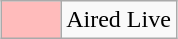<table class="wikitable" style="margin: 0 auto">
<tr>
<td style="background:#FBB; width:2em"></td>
<td>Aired Live</td>
</tr>
</table>
